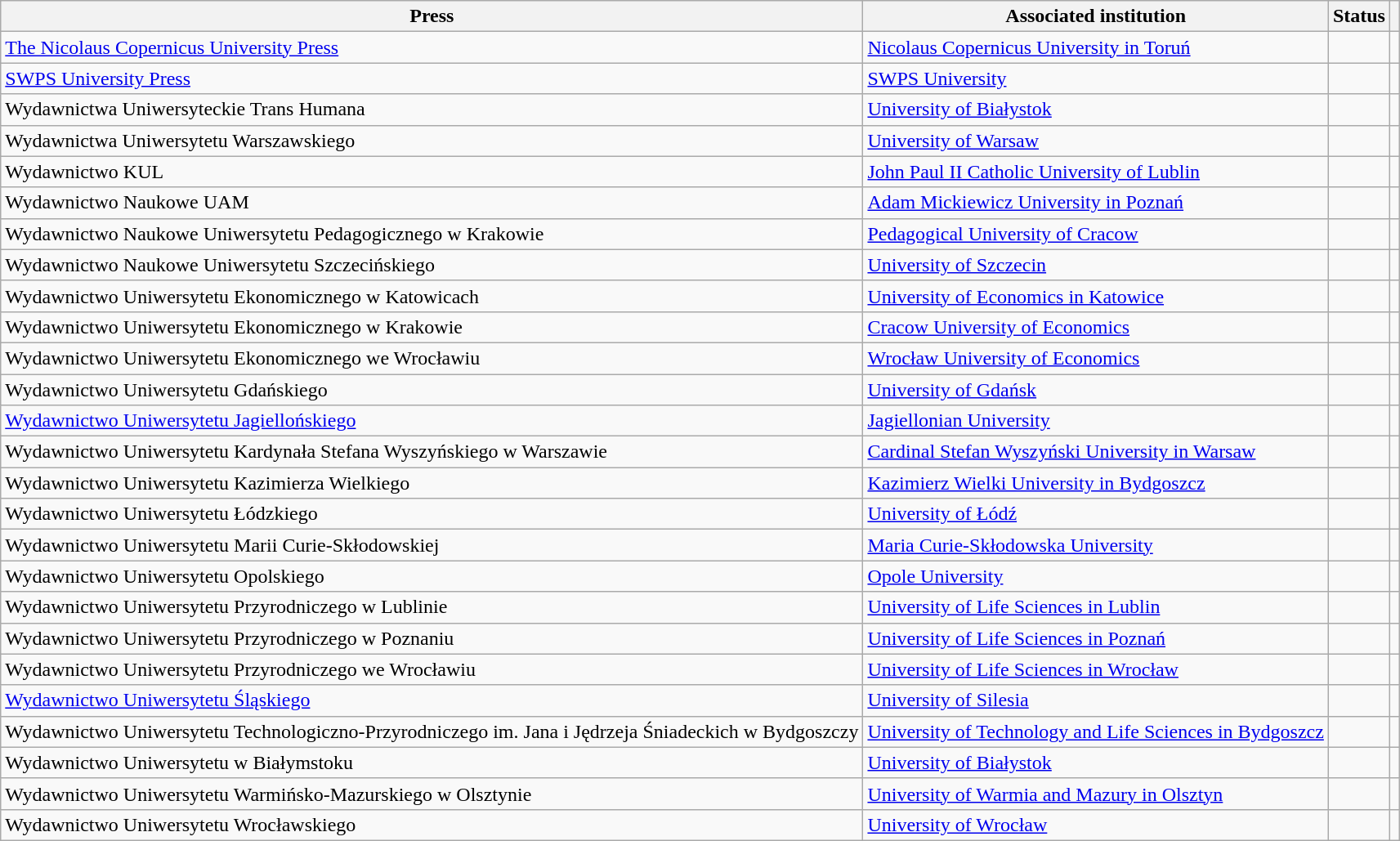<table class="wikitable sortable">
<tr>
<th>Press</th>
<th>Associated institution</th>
<th>Status</th>
<th></th>
</tr>
<tr>
<td><a href='#'>The Nicolaus Copernicus University Press</a></td>
<td><a href='#'>Nicolaus Copernicus University in Toruń</a></td>
<td></td>
<td></td>
</tr>
<tr>
<td><a href='#'>SWPS University Press</a></td>
<td><a href='#'>SWPS University</a></td>
<td></td>
<td></td>
</tr>
<tr>
<td>Wydawnictwa Uniwersyteckie Trans Humana </td>
<td><a href='#'>University of Białystok</a></td>
<td></td>
<td></td>
</tr>
<tr>
<td>Wydawnictwa Uniwersytetu Warszawskiego </td>
<td><a href='#'>University of Warsaw</a></td>
<td></td>
<td></td>
</tr>
<tr>
<td>Wydawnictwo KUL</td>
<td><a href='#'>John Paul II Catholic University of Lublin</a></td>
<td></td>
<td></td>
</tr>
<tr>
<td>Wydawnictwo Naukowe UAM </td>
<td><a href='#'>Adam Mickiewicz University in Poznań</a></td>
<td></td>
<td></td>
</tr>
<tr>
<td>Wydawnictwo Naukowe Uniwersytetu Pedagogicznego w Krakowie</td>
<td><a href='#'>Pedagogical University of Cracow</a></td>
<td></td>
<td></td>
</tr>
<tr>
<td>Wydawnictwo Naukowe Uniwersytetu Szczecińskiego</td>
<td><a href='#'>University of Szczecin</a></td>
<td></td>
<td></td>
</tr>
<tr>
<td>Wydawnictwo Uniwersytetu Ekonomicznego w Katowicach</td>
<td><a href='#'>University of Economics in Katowice</a></td>
<td></td>
<td></td>
</tr>
<tr>
<td>Wydawnictwo Uniwersytetu Ekonomicznego w Krakowie </td>
<td><a href='#'>Cracow University of Economics</a></td>
<td></td>
<td></td>
</tr>
<tr>
<td>Wydawnictwo Uniwersytetu Ekonomicznego we Wrocławiu</td>
<td><a href='#'>Wrocław University of Economics</a></td>
<td></td>
<td></td>
</tr>
<tr>
<td>Wydawnictwo Uniwersytetu Gdańskiego </td>
<td><a href='#'>University of Gdańsk</a></td>
<td></td>
<td></td>
</tr>
<tr>
<td><a href='#'>Wydawnictwo Uniwersytetu Jagiellońskiego</a></td>
<td><a href='#'>Jagiellonian University</a></td>
<td></td>
<td></td>
</tr>
<tr>
<td>Wydawnictwo Uniwersytetu Kardynała Stefana Wyszyńskiego w Warszawie</td>
<td><a href='#'>Cardinal Stefan Wyszyński University in Warsaw</a></td>
<td></td>
<td></td>
</tr>
<tr>
<td>Wydawnictwo Uniwersytetu Kazimierza Wielkiego </td>
<td><a href='#'>Kazimierz Wielki University in Bydgoszcz</a></td>
<td></td>
<td></td>
</tr>
<tr>
<td>Wydawnictwo Uniwersytetu Łódzkiego </td>
<td><a href='#'>University of Łódź</a></td>
<td></td>
<td></td>
</tr>
<tr>
<td>Wydawnictwo Uniwersytetu Marii Curie-Skłodowskiej</td>
<td><a href='#'>Maria Curie-Skłodowska University</a></td>
<td></td>
<td></td>
</tr>
<tr>
<td>Wydawnictwo Uniwersytetu Opolskiego</td>
<td><a href='#'>Opole University</a></td>
<td></td>
<td></td>
</tr>
<tr>
<td>Wydawnictwo Uniwersytetu Przyrodniczego w Lublinie</td>
<td><a href='#'>University of Life Sciences in Lublin</a></td>
<td></td>
<td></td>
</tr>
<tr>
<td>Wydawnictwo Uniwersytetu Przyrodniczego w Poznaniu</td>
<td><a href='#'>University of Life Sciences in Poznań</a></td>
<td></td>
<td></td>
</tr>
<tr>
<td>Wydawnictwo Uniwersytetu Przyrodniczego we Wrocławiu</td>
<td><a href='#'>University of Life Sciences in Wrocław</a></td>
<td></td>
<td></td>
</tr>
<tr>
<td><a href='#'>Wydawnictwo Uniwersytetu Śląskiego</a></td>
<td><a href='#'>University of Silesia</a></td>
<td></td>
<td></td>
</tr>
<tr>
<td>Wydawnictwo Uniwersytetu Technologiczno-Przyrodniczego im. Jana i Jędrzeja Śniadeckich w Bydgoszczy</td>
<td><a href='#'>University of Technology and Life Sciences in Bydgoszcz</a></td>
<td></td>
<td></td>
</tr>
<tr>
<td>Wydawnictwo Uniwersytetu w Białymstoku </td>
<td><a href='#'>University of Białystok</a></td>
<td></td>
<td></td>
</tr>
<tr>
<td>Wydawnictwo Uniwersytetu Warmińsko-Mazurskiego w Olsztynie </td>
<td><a href='#'>University of Warmia and Mazury in Olsztyn</a></td>
<td></td>
<td></td>
</tr>
<tr>
<td>Wydawnictwo Uniwersytetu Wrocławskiego </td>
<td><a href='#'>University of Wrocław</a></td>
<td></td>
<td></td>
</tr>
</table>
